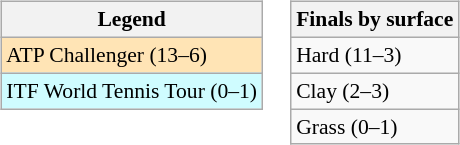<table>
<tr valign=top>
<td><br><table class=wikitable style=font-size:90%>
<tr>
<th>Legend</th>
</tr>
<tr bgcolor=moccasin>
<td>ATP Challenger (13–6)</td>
</tr>
<tr bgcolor=cffcff>
<td>ITF World Tennis Tour (0–1)</td>
</tr>
</table>
</td>
<td><br><table class=wikitable style=font-size:90%>
<tr>
<th>Finals by surface</th>
</tr>
<tr>
<td>Hard (11–3)</td>
</tr>
<tr>
<td>Clay (2–3)</td>
</tr>
<tr>
<td>Grass (0–1)</td>
</tr>
</table>
</td>
</tr>
</table>
